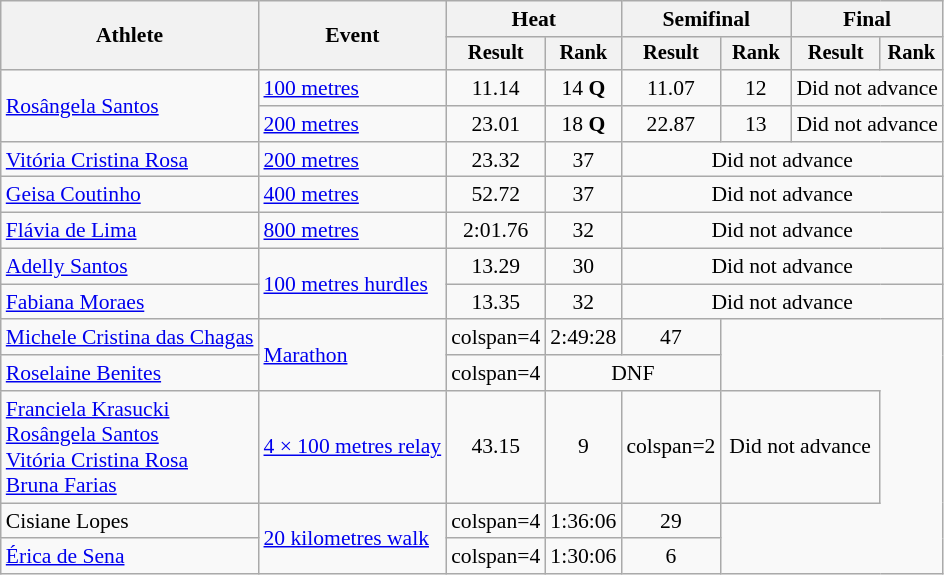<table class="wikitable" style="font-size:90%">
<tr>
<th rowspan="2">Athlete</th>
<th rowspan="2">Event</th>
<th colspan="2">Heat</th>
<th colspan="2">Semifinal</th>
<th colspan="2">Final</th>
</tr>
<tr style="font-size:95%">
<th>Result</th>
<th>Rank</th>
<th>Result</th>
<th>Rank</th>
<th>Result</th>
<th>Rank</th>
</tr>
<tr style=text-align:center>
<td style=text-align:left rowspan=2><a href='#'>Rosângela Santos</a></td>
<td style=text-align:left><a href='#'>100 metres</a></td>
<td>11.14</td>
<td>14 <strong>Q</strong></td>
<td>11.07</td>
<td>12</td>
<td colspan=2>Did not advance</td>
</tr>
<tr style=text-align:center>
<td style=text-align:left><a href='#'>200 metres</a></td>
<td>23.01</td>
<td>18 <strong>Q</strong></td>
<td>22.87</td>
<td>13</td>
<td colspan=2>Did not advance</td>
</tr>
<tr style=text-align:center>
<td style=text-align:left><a href='#'>Vitória Cristina Rosa</a></td>
<td style=text-align:left><a href='#'>200 metres</a></td>
<td>23.32</td>
<td>37</td>
<td colspan=4>Did not advance</td>
</tr>
<tr style=text-align:center>
<td style=text-align:left><a href='#'>Geisa Coutinho</a></td>
<td style=text-align:left><a href='#'>400 metres</a></td>
<td>52.72</td>
<td>37</td>
<td colspan=4>Did not advance</td>
</tr>
<tr style=text-align:center>
<td style=text-align:left><a href='#'>Flávia de Lima</a></td>
<td style=text-align:left><a href='#'>800 metres</a></td>
<td>2:01.76</td>
<td>32</td>
<td colspan=4>Did not advance</td>
</tr>
<tr style=text-align:center>
<td style=text-align:left><a href='#'>Adelly Santos</a></td>
<td style=text-align:left rowspan=2><a href='#'>100 metres hurdles</a></td>
<td>13.29</td>
<td>30</td>
<td colspan=4>Did not advance</td>
</tr>
<tr style=text-align:center>
<td style=text-align:left><a href='#'>Fabiana Moraes</a></td>
<td>13.35</td>
<td>32</td>
<td colspan=4>Did not advance</td>
</tr>
<tr style=text-align:center>
<td style=text-align:left><a href='#'>Michele Cristina das Chagas</a></td>
<td style=text-align:left rowspan=2><a href='#'>Marathon</a></td>
<td>colspan=4 </td>
<td>2:49:28</td>
<td>47</td>
</tr>
<tr style=text-align:center>
<td style=text-align:left><a href='#'>Roselaine Benites</a></td>
<td>colspan=4 </td>
<td colspan=2>DNF</td>
</tr>
<tr style=text-align:center>
<td style=text-align:left><a href='#'>Franciela Krasucki</a><br><a href='#'>Rosângela Santos</a><br><a href='#'>Vitória Cristina Rosa</a><br><a href='#'>Bruna Farias</a></td>
<td style=text-align:left><a href='#'>4 × 100 metres relay</a></td>
<td>43.15</td>
<td>9</td>
<td>colspan=2 </td>
<td colspan=2>Did not advance</td>
</tr>
<tr style=text-align:center>
<td style=text-align:left>Cisiane Lopes</td>
<td style=text-align:left rowspan=2><a href='#'>20 kilometres walk</a></td>
<td>colspan=4 </td>
<td>1:36:06</td>
<td>29</td>
</tr>
<tr style=text-align:center>
<td style=text-align:left><a href='#'>Érica de Sena</a></td>
<td>colspan=4 </td>
<td>1:30:06</td>
<td>6</td>
</tr>
</table>
